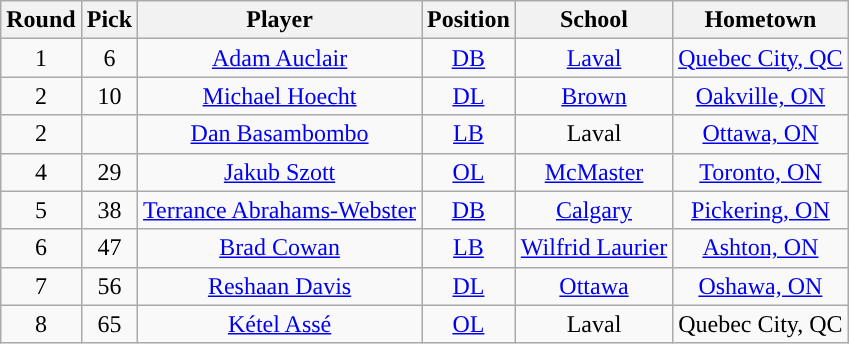<table class="wikitable sortable">
<tr>
<th scope="col">Round</th>
<th scope="col">Pick</th>
<th scope="col">Player</th>
<th scope="col">Position</th>
<th scope="col">School</th>
<th scope="col">Hometown</th>
</tr>
<tr align="center">
<td align=center>1</td>
<td>6</td>
<td><a href='#'>Adam Auclair</a></td>
<td><a href='#'>DB</a></td>
<td><a href='#'>Laval</a></td>
<td><a href='#'>Quebec City, QC</a></td>
</tr>
<tr align="center">
<td align=center>2</td>
<td>10</td>
<td><a href='#'>Michael Hoecht</a></td>
<td><a href='#'>DL</a></td>
<td><a href='#'>Brown</a></td>
<td><a href='#'>Oakville, ON</a></td>
</tr>
<tr align="center">
<td align=center>2</td>
<td></td>
<td><a href='#'>Dan Basambombo</a></td>
<td><a href='#'>LB</a></td>
<td>Laval</td>
<td><a href='#'>Ottawa, ON</a></td>
</tr>
<tr align="center">
<td align=center>4</td>
<td>29</td>
<td><a href='#'>Jakub Szott</a></td>
<td><a href='#'>OL</a></td>
<td><a href='#'>McMaster</a></td>
<td><a href='#'>Toronto, ON</a></td>
</tr>
<tr align="center">
<td align=center>5</td>
<td>38</td>
<td><a href='#'>Terrance Abrahams-Webster</a></td>
<td><a href='#'>DB</a></td>
<td><a href='#'>Calgary</a></td>
<td><a href='#'>Pickering, ON</a></td>
</tr>
<tr align="center">
<td align=center>6</td>
<td>47</td>
<td><a href='#'>Brad Cowan</a></td>
<td><a href='#'>LB</a></td>
<td><a href='#'>Wilfrid Laurier</a></td>
<td><a href='#'>Ashton, ON</a></td>
</tr>
<tr align="center">
<td align=center>7</td>
<td>56</td>
<td><a href='#'>Reshaan Davis</a></td>
<td><a href='#'>DL</a></td>
<td><a href='#'>Ottawa</a></td>
<td><a href='#'>Oshawa, ON</a></td>
</tr>
<tr align="center">
<td align=center>8</td>
<td>65</td>
<td><a href='#'>Kétel Assé</a></td>
<td><a href='#'>OL</a></td>
<td>Laval</td>
<td>Quebec City, QC</td>
</tr>
</table>
